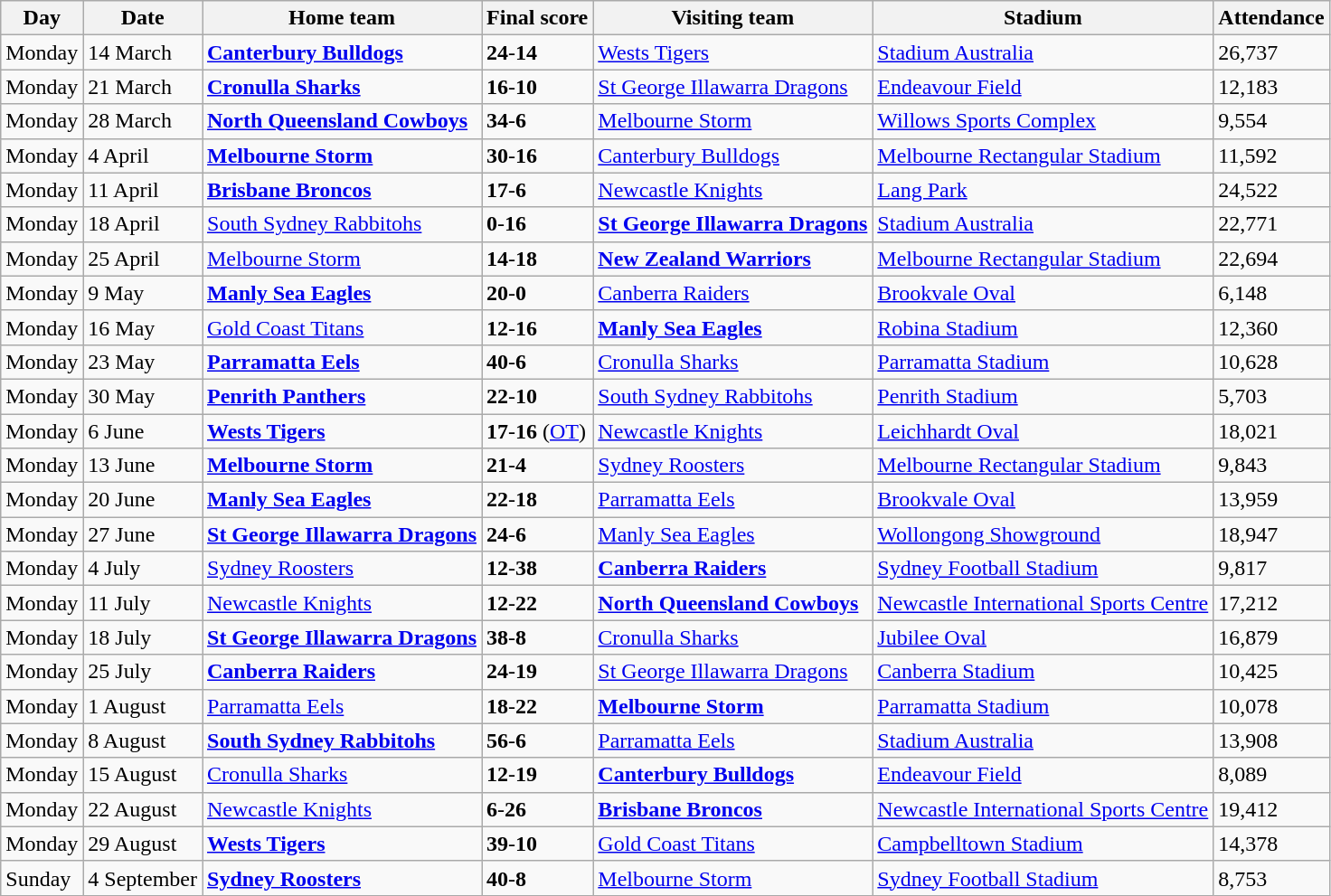<table class="wikitable">
<tr>
<th>Day</th>
<th>Date</th>
<th>Home team</th>
<th>Final score</th>
<th>Visiting team</th>
<th>Stadium</th>
<th>Attendance</th>
</tr>
<tr>
<td>Monday</td>
<td>14 March</td>
<td> <strong><a href='#'>Canterbury Bulldogs</a></strong></td>
<td><strong>24</strong>-<strong>14</strong></td>
<td> <a href='#'>Wests Tigers</a></td>
<td><a href='#'>Stadium Australia</a></td>
<td>26,737</td>
</tr>
<tr>
<td>Monday</td>
<td>21 March</td>
<td> <strong><a href='#'>Cronulla Sharks</a></strong></td>
<td><strong>16</strong>-<strong>10</strong></td>
<td> <a href='#'>St George Illawarra Dragons</a></td>
<td><a href='#'>Endeavour Field</a></td>
<td>12,183</td>
</tr>
<tr>
<td>Monday</td>
<td>28 March</td>
<td> <strong><a href='#'>North Queensland Cowboys</a></strong></td>
<td><strong>34</strong>-<strong>6</strong></td>
<td> <a href='#'>Melbourne Storm</a></td>
<td><a href='#'>Willows Sports Complex</a></td>
<td>9,554</td>
</tr>
<tr>
<td>Monday</td>
<td>4 April</td>
<td> <strong><a href='#'>Melbourne Storm</a></strong></td>
<td><strong>30</strong>-<strong>16</strong></td>
<td> <a href='#'>Canterbury Bulldogs</a></td>
<td><a href='#'>Melbourne Rectangular Stadium</a></td>
<td>11,592</td>
</tr>
<tr>
<td>Monday</td>
<td>11 April</td>
<td> <strong><a href='#'>Brisbane Broncos</a></strong></td>
<td><strong>17</strong>-<strong>6</strong></td>
<td> <a href='#'>Newcastle Knights</a></td>
<td><a href='#'>Lang Park</a></td>
<td>24,522</td>
</tr>
<tr>
<td>Monday</td>
<td>18 April</td>
<td> <a href='#'>South Sydney Rabbitohs</a></td>
<td><strong>0</strong>-<strong>16</strong></td>
<td> <strong><a href='#'>St George Illawarra Dragons</a></strong></td>
<td><a href='#'>Stadium Australia</a></td>
<td>22,771</td>
</tr>
<tr>
<td>Monday</td>
<td>25 April</td>
<td> <a href='#'>Melbourne Storm</a></td>
<td><strong>14</strong>-<strong>18</strong></td>
<td> <strong><a href='#'>New Zealand Warriors</a></strong></td>
<td><a href='#'>Melbourne Rectangular Stadium</a></td>
<td>22,694</td>
</tr>
<tr>
<td>Monday</td>
<td>9 May</td>
<td> <strong><a href='#'>Manly Sea Eagles</a></strong></td>
<td><strong>20</strong>-<strong>0</strong></td>
<td> <a href='#'>Canberra Raiders</a></td>
<td><a href='#'>Brookvale Oval</a></td>
<td>6,148</td>
</tr>
<tr>
<td>Monday</td>
<td>16 May</td>
<td> <a href='#'>Gold Coast Titans</a></td>
<td><strong>12</strong>-<strong>16</strong></td>
<td> <strong><a href='#'>Manly Sea Eagles</a></strong></td>
<td><a href='#'>Robina Stadium</a></td>
<td>12,360</td>
</tr>
<tr>
<td>Monday</td>
<td>23 May</td>
<td> <strong><a href='#'>Parramatta Eels</a></strong></td>
<td><strong>40</strong>-<strong>6</strong></td>
<td> <a href='#'>Cronulla Sharks</a></td>
<td><a href='#'>Parramatta Stadium</a></td>
<td>10,628</td>
</tr>
<tr>
<td>Monday</td>
<td>30 May</td>
<td> <strong><a href='#'>Penrith Panthers</a></strong></td>
<td><strong>22</strong>-<strong>10</strong></td>
<td> <a href='#'>South Sydney Rabbitohs</a></td>
<td><a href='#'>Penrith Stadium</a></td>
<td>5,703</td>
</tr>
<tr>
<td>Monday</td>
<td>6 June</td>
<td> <strong><a href='#'>Wests Tigers</a></strong></td>
<td><strong>17</strong>-<strong>16</strong> (<a href='#'>OT</a>)</td>
<td> <a href='#'>Newcastle Knights</a></td>
<td><a href='#'>Leichhardt Oval</a></td>
<td>18,021</td>
</tr>
<tr>
<td>Monday</td>
<td>13 June</td>
<td> <strong><a href='#'>Melbourne Storm</a></strong></td>
<td><strong>21</strong>-<strong>4</strong></td>
<td> <a href='#'>Sydney Roosters</a></td>
<td><a href='#'>Melbourne Rectangular Stadium</a></td>
<td>9,843</td>
</tr>
<tr>
<td>Monday</td>
<td>20 June</td>
<td> <strong><a href='#'>Manly Sea Eagles</a></strong></td>
<td><strong>22</strong>-<strong>18</strong></td>
<td> <a href='#'>Parramatta Eels</a></td>
<td><a href='#'>Brookvale Oval</a></td>
<td>13,959</td>
</tr>
<tr>
<td>Monday</td>
<td>27 June</td>
<td> <strong><a href='#'>St George Illawarra Dragons</a></strong></td>
<td><strong>24</strong>-<strong>6</strong></td>
<td> <a href='#'>Manly Sea Eagles</a></td>
<td><a href='#'>Wollongong Showground</a></td>
<td>18,947</td>
</tr>
<tr>
<td>Monday</td>
<td>4 July</td>
<td> <a href='#'>Sydney Roosters</a></td>
<td><strong>12</strong>-<strong>38</strong></td>
<td> <strong><a href='#'>Canberra Raiders</a></strong></td>
<td><a href='#'>Sydney Football Stadium</a></td>
<td>9,817</td>
</tr>
<tr>
<td>Monday</td>
<td>11 July</td>
<td> <a href='#'>Newcastle Knights</a></td>
<td><strong>12</strong>-<strong>22</strong></td>
<td> <strong><a href='#'>North Queensland Cowboys</a></strong></td>
<td><a href='#'>Newcastle International Sports Centre</a></td>
<td>17,212</td>
</tr>
<tr>
<td>Monday</td>
<td>18 July</td>
<td> <strong><a href='#'>St George Illawarra Dragons</a></strong></td>
<td><strong>38</strong>-<strong>8</strong></td>
<td> <a href='#'>Cronulla Sharks</a></td>
<td><a href='#'>Jubilee Oval</a></td>
<td>16,879</td>
</tr>
<tr>
<td>Monday</td>
<td>25 July</td>
<td> <strong><a href='#'>Canberra Raiders</a></strong></td>
<td><strong>24</strong>-<strong>19</strong></td>
<td> <a href='#'>St George Illawarra Dragons</a></td>
<td><a href='#'>Canberra Stadium</a></td>
<td>10,425</td>
</tr>
<tr>
<td>Monday</td>
<td>1 August</td>
<td> <a href='#'>Parramatta Eels</a></td>
<td><strong>18</strong>-<strong>22</strong></td>
<td> <strong><a href='#'>Melbourne Storm</a></strong></td>
<td><a href='#'>Parramatta Stadium</a></td>
<td>10,078</td>
</tr>
<tr>
<td>Monday</td>
<td>8 August</td>
<td> <strong><a href='#'>South Sydney Rabbitohs</a></strong></td>
<td><strong>56</strong>-<strong>6</strong></td>
<td> <a href='#'>Parramatta Eels</a></td>
<td><a href='#'>Stadium Australia</a></td>
<td>13,908</td>
</tr>
<tr>
<td>Monday</td>
<td>15 August</td>
<td> <a href='#'>Cronulla Sharks</a></td>
<td><strong>12</strong>-<strong>19</strong></td>
<td> <strong><a href='#'>Canterbury Bulldogs</a></strong></td>
<td><a href='#'>Endeavour Field</a></td>
<td>8,089</td>
</tr>
<tr>
<td>Monday</td>
<td>22 August</td>
<td> <a href='#'>Newcastle Knights</a></td>
<td><strong>6</strong>-<strong>26</strong></td>
<td> <strong><a href='#'>Brisbane Broncos</a></strong></td>
<td><a href='#'>Newcastle International Sports Centre</a></td>
<td>19,412</td>
</tr>
<tr>
<td>Monday</td>
<td>29 August</td>
<td> <strong><a href='#'>Wests Tigers</a></strong></td>
<td><strong>39</strong>-<strong>10</strong></td>
<td> <a href='#'>Gold Coast Titans</a></td>
<td><a href='#'>Campbelltown Stadium</a></td>
<td>14,378</td>
</tr>
<tr>
<td>Sunday</td>
<td>4 September</td>
<td> <strong><a href='#'>Sydney Roosters</a></strong></td>
<td><strong>40</strong>-<strong>8</strong></td>
<td> <a href='#'>Melbourne Storm</a></td>
<td><a href='#'>Sydney Football Stadium</a></td>
<td>8,753</td>
</tr>
</table>
